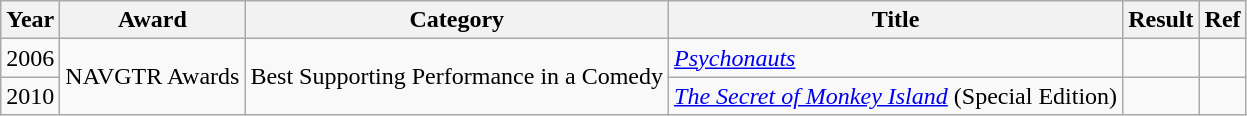<table class="wikitable">
<tr>
<th>Year</th>
<th>Award</th>
<th>Category</th>
<th>Title</th>
<th>Result</th>
<th>Ref</th>
</tr>
<tr>
<td>2006</td>
<td rowspan="2">NAVGTR Awards</td>
<td rowspan="2">Best Supporting Performance in a Comedy</td>
<td><em><a href='#'>Psychonauts</a></em></td>
<td></td>
<td></td>
</tr>
<tr>
<td>2010</td>
<td><em><a href='#'>The Secret of Monkey Island</a></em> (Special Edition)</td>
<td></td>
<td></td>
</tr>
</table>
